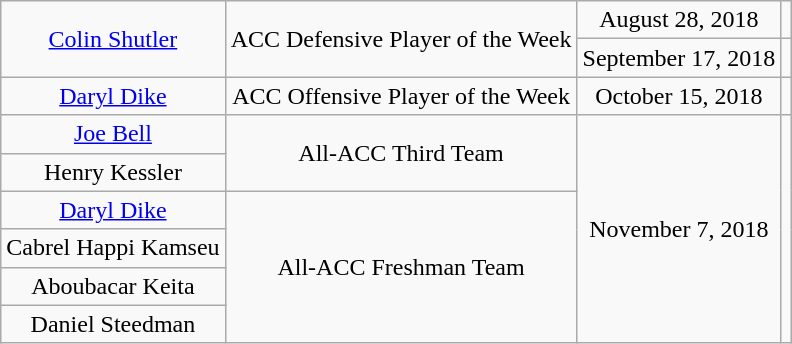<table class="wikitable sortable" style="text-align: center">
<tr>
<td rowspan=2><a href='#'>Colin Shutler</a></td>
<td rowspan=2>ACC Defensive Player of the Week</td>
<td>August 28, 2018</td>
<td></td>
</tr>
<tr>
<td>September 17, 2018</td>
<td></td>
</tr>
<tr>
<td><a href='#'>Daryl Dike</a></td>
<td>ACC Offensive Player of the Week</td>
<td>October 15, 2018</td>
<td></td>
</tr>
<tr>
<td><a href='#'>Joe Bell</a></td>
<td rowspan=2>All-ACC Third Team</td>
<td rowspan=6>November 7, 2018</td>
<td rowspan=6></td>
</tr>
<tr>
<td>Henry Kessler</td>
</tr>
<tr>
<td><a href='#'>Daryl Dike</a></td>
<td rowspan=4>All-ACC Freshman Team</td>
</tr>
<tr>
<td>Cabrel Happi Kamseu</td>
</tr>
<tr>
<td>Aboubacar Keita</td>
</tr>
<tr>
<td>Daniel Steedman</td>
</tr>
</table>
